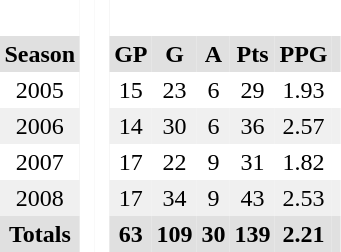<table BORDER="0" CELLPADDING="3" CELLSPACING="0">
<tr ALIGN="center" bgcolor="#e0e0e0">
<th colspan="1" bgcolor="#ffffff"> </th>
<th rowspan="99" bgcolor="#ffffff"> </th>
<th rowspan="99" bgcolor="#ffffff"> </th>
</tr>
<tr ALIGN="center" bgcolor="#e0e0e0">
<th>Season</th>
<th>GP</th>
<th>G</th>
<th>A</th>
<th>Pts</th>
<th>PPG</th>
<th></th>
</tr>
<tr ALIGN="center">
<td>2005</td>
<td>15</td>
<td>23</td>
<td>6</td>
<td>29</td>
<td>1.93</td>
<td></td>
</tr>
<tr ALIGN="center" bgcolor="#f0f0f0">
<td>2006</td>
<td>14</td>
<td>30</td>
<td>6</td>
<td>36</td>
<td>2.57</td>
<td></td>
</tr>
<tr ALIGN="center">
<td>2007</td>
<td>17</td>
<td>22</td>
<td>9</td>
<td>31</td>
<td>1.82</td>
<td></td>
</tr>
<tr ALIGN="center" bgcolor="#f0f0f0">
<td>2008</td>
<td>17</td>
<td>34</td>
<td>9</td>
<td>43</td>
<td>2.53</td>
<td></td>
</tr>
<tr ALIGN="center" bgcolor="#e0e0e0">
<th colspan="1.5">Totals</th>
<th>63</th>
<th>109</th>
<th>30</th>
<th>139</th>
<th>2.21</th>
<th></th>
</tr>
</table>
